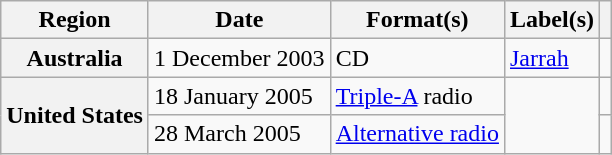<table class="wikitable plainrowheaders">
<tr>
<th scope="col">Region</th>
<th scope="col">Date</th>
<th scope="col">Format(s)</th>
<th scope="col">Label(s)</th>
<th scope="col"></th>
</tr>
<tr>
<th scope="row">Australia</th>
<td>1 December 2003</td>
<td>CD</td>
<td><a href='#'>Jarrah</a></td>
<td></td>
</tr>
<tr>
<th scope="row" rowspan="2">United States</th>
<td>18 January 2005</td>
<td><a href='#'>Triple-A</a> radio</td>
<td rowspan="2"></td>
<td></td>
</tr>
<tr>
<td>28 March 2005</td>
<td><a href='#'>Alternative radio</a></td>
<td></td>
</tr>
</table>
